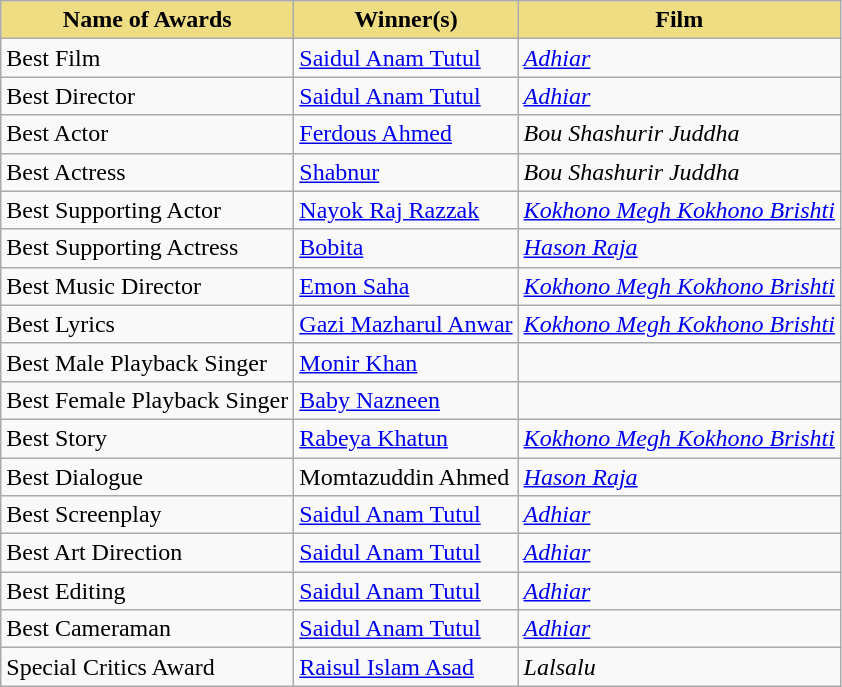<table class="wikitable">
<tr>
<th style="background:#EEDD82;">Name of Awards</th>
<th style="background:#EEDD82;">Winner(s)</th>
<th style="background:#EEDD82;">Film</th>
</tr>
<tr>
<td>Best Film</td>
<td><a href='#'>Saidul Anam Tutul</a></td>
<td><em><a href='#'>Adhiar</a></em></td>
</tr>
<tr>
<td>Best Director</td>
<td><a href='#'>Saidul Anam Tutul</a></td>
<td><em><a href='#'>Adhiar</a></em></td>
</tr>
<tr>
<td>Best Actor</td>
<td><a href='#'>Ferdous Ahmed</a></td>
<td><em>Bou Shashurir Juddha</em></td>
</tr>
<tr>
<td>Best Actress</td>
<td><a href='#'>Shabnur</a></td>
<td><em>Bou Shashurir Juddha</em></td>
</tr>
<tr>
<td>Best Supporting Actor</td>
<td><a href='#'>Nayok Raj Razzak</a></td>
<td><em><a href='#'>Kokhono Megh Kokhono Brishti</a></em></td>
</tr>
<tr>
<td>Best Supporting Actress</td>
<td><a href='#'>Bobita</a></td>
<td><em><a href='#'>Hason Raja</a></em></td>
</tr>
<tr>
<td>Best Music Director</td>
<td><a href='#'>Emon Saha</a></td>
<td><em><a href='#'>Kokhono Megh Kokhono Brishti</a></em></td>
</tr>
<tr>
<td>Best Lyrics</td>
<td><a href='#'>Gazi Mazharul Anwar</a></td>
<td><em><a href='#'>Kokhono Megh Kokhono Brishti</a></em></td>
</tr>
<tr>
<td>Best Male Playback Singer</td>
<td><a href='#'>Monir Khan</a></td>
<td></td>
</tr>
<tr>
<td>Best Female Playback Singer</td>
<td><a href='#'>Baby Nazneen</a></td>
<td></td>
</tr>
<tr>
<td>Best Story</td>
<td><a href='#'>Rabeya Khatun</a></td>
<td><em><a href='#'>Kokhono Megh Kokhono Brishti</a></em></td>
</tr>
<tr>
<td>Best Dialogue</td>
<td>Momtazuddin Ahmed</td>
<td><em><a href='#'>Hason Raja</a></em></td>
</tr>
<tr>
<td>Best Screenplay</td>
<td><a href='#'>Saidul Anam Tutul</a></td>
<td><em><a href='#'>Adhiar</a></em></td>
</tr>
<tr>
<td>Best Art Direction</td>
<td><a href='#'>Saidul Anam Tutul</a></td>
<td><em><a href='#'>Adhiar</a></em></td>
</tr>
<tr>
<td>Best Editing</td>
<td><a href='#'>Saidul Anam Tutul</a></td>
<td><em><a href='#'>Adhiar</a></em></td>
</tr>
<tr>
<td>Best Cameraman</td>
<td><a href='#'>Saidul Anam Tutul</a></td>
<td><em><a href='#'>Adhiar</a></em></td>
</tr>
<tr>
<td>Special Critics Award</td>
<td><a href='#'>Raisul Islam Asad</a></td>
<td><em>Lalsalu</em></td>
</tr>
</table>
